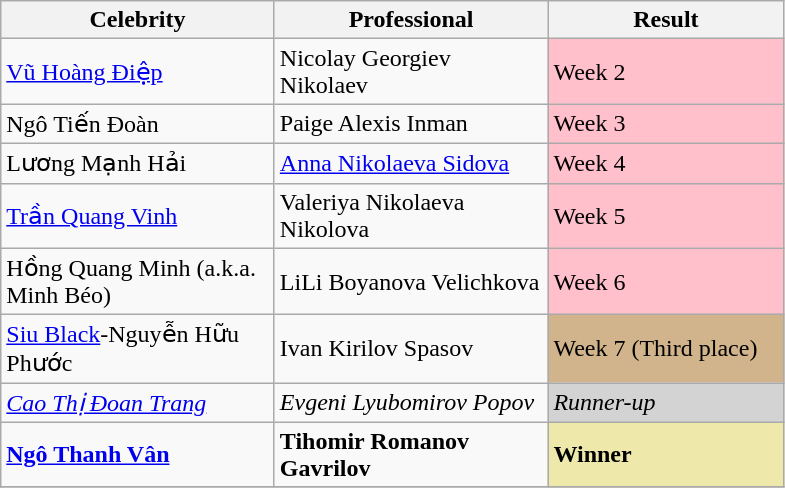<table class="wikitable" border="1">
<tr>
<th width="175">Celebrity</th>
<th width="175">Professional</th>
<th width="150">Result</th>
</tr>
<tr>
<td><a href='#'>Vũ Hoàng Điệp</a></td>
<td>Nicolay Georgiev Nikolaev</td>
<td bgcolor="pink">Week 2</td>
</tr>
<tr>
<td>Ngô Tiến Đoàn</td>
<td>Paige Alexis Inman</td>
<td bgcolor="pink">Week 3</td>
</tr>
<tr>
<td>Lương Mạnh Hải</td>
<td><a href='#'>Anna Nikolaeva Sidova</a></td>
<td bgcolor="pink">Week 4</td>
</tr>
<tr>
<td><a href='#'>Trần Quang Vinh</a></td>
<td>Valeriya Nikolaeva Nikolova</td>
<td bgcolor="pink">Week 5</td>
</tr>
<tr>
<td>Hồng Quang Minh (a.k.a. Minh Béo)</td>
<td>LiLi Boyanova Velichkova</td>
<td bgcolor="pink">Week 6</td>
</tr>
<tr>
<td><a href='#'>Siu Black</a>-Nguyễn Hữu Phước</td>
<td>Ivan Kirilov Spasov</td>
<td bgcolor="tan">Week 7 (Third place)</td>
</tr>
<tr>
<td><em><a href='#'>Cao Thị Đoan Trang</a></em></td>
<td><em>Evgeni Lyubomirov Popov</em></td>
<td bgcolor="lightgrey"><em>Runner-up</em></td>
</tr>
<tr>
<td><strong><a href='#'>Ngô Thanh Vân</a></strong></td>
<td><strong>Tihomir Romanov Gavrilov</strong></td>
<td bgcolor="palegoldenrod"><strong>Winner</strong></td>
</tr>
<tr>
</tr>
</table>
